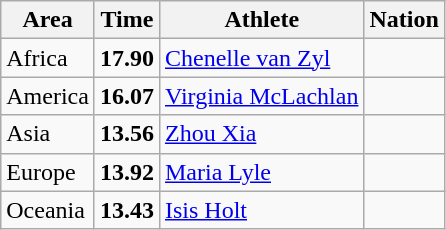<table class="wikitable">
<tr>
<th>Area</th>
<th>Time</th>
<th>Athlete</th>
<th>Nation</th>
</tr>
<tr>
<td>Africa</td>
<td><strong>17.90</strong></td>
<td><a href='#'>Chenelle van Zyl</a></td>
<td></td>
</tr>
<tr>
<td>America</td>
<td><strong>16.07</strong></td>
<td><a href='#'>Virginia McLachlan</a></td>
<td></td>
</tr>
<tr>
<td>Asia</td>
<td><strong>13.56</strong></td>
<td><a href='#'>Zhou Xia</a></td>
<td></td>
</tr>
<tr>
<td>Europe</td>
<td><strong>13.92</strong></td>
<td><a href='#'>Maria Lyle</a></td>
<td></td>
</tr>
<tr>
<td>Oceania</td>
<td><strong>13.43</strong> </td>
<td><a href='#'>Isis Holt</a></td>
<td></td>
</tr>
</table>
